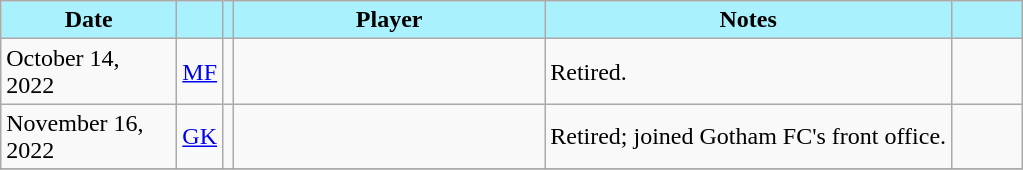<table class="wikitable">
<tr>
<th style="background:#A9F1FD; color:#000; width:110px;" data-sort-type="date" scope="col">Date</th>
<th style="background:#A9F1FD; color:#000;" scope="col"></th>
<th style="background:#A9F1FD; color:#000;" scope="col"></th>
<th style="background:#A9F1FD; color:#000; width:200px;" scope="col">Player</th>
<th style="background:#A9F1FD; color:#000;" scope="col">Notes</th>
<th style="background:#A9F1FD; color:#000; width:40px;" scope="col"></th>
</tr>
<tr>
<td>October 14, 2022</td>
<td><a href='#'>MF</a></td>
<td></td>
<td></td>
<td>Retired.</td>
<td></td>
</tr>
<tr>
<td>November 16, 2022</td>
<td><a href='#'>GK</a></td>
<td></td>
<td></td>
<td>Retired; joined Gotham FC's front office.</td>
<td></td>
</tr>
<tr>
</tr>
</table>
